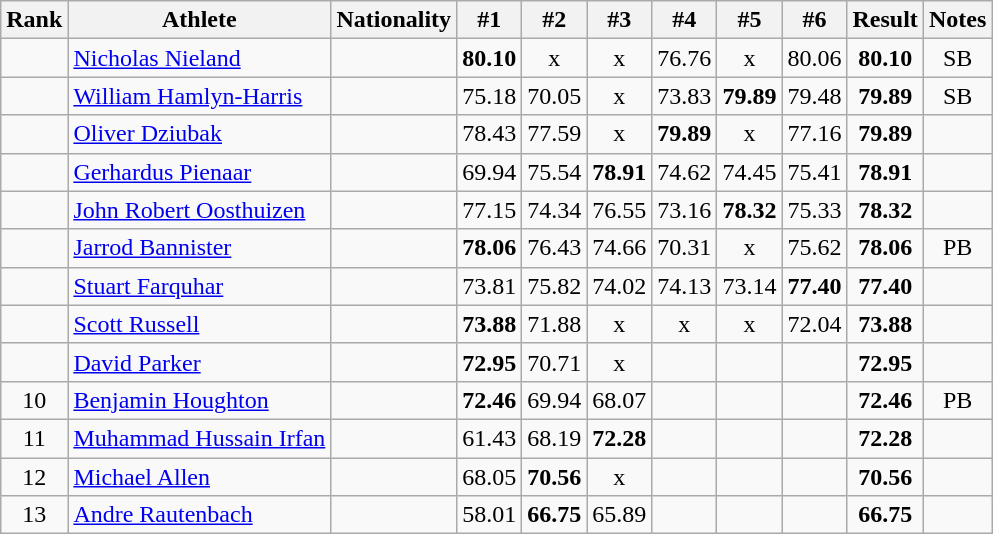<table class="wikitable sortable" style="text-align:center">
<tr>
<th>Rank</th>
<th>Athlete</th>
<th>Nationality</th>
<th>#1</th>
<th>#2</th>
<th>#3</th>
<th>#4</th>
<th>#5</th>
<th>#6</th>
<th>Result</th>
<th>Notes</th>
</tr>
<tr>
<td></td>
<td align="left"><a href='#'>Nicholas Nieland</a></td>
<td align=left></td>
<td><strong>80.10</strong></td>
<td>x</td>
<td>x</td>
<td>76.76</td>
<td>x</td>
<td>80.06</td>
<td><strong>80.10</strong></td>
<td>SB</td>
</tr>
<tr>
<td></td>
<td align="left"><a href='#'>William Hamlyn-Harris</a></td>
<td align=left></td>
<td>75.18</td>
<td>70.05</td>
<td>x</td>
<td>73.83</td>
<td><strong>79.89</strong></td>
<td>79.48</td>
<td><strong>79.89</strong></td>
<td>SB</td>
</tr>
<tr>
<td></td>
<td align="left"><a href='#'>Oliver Dziubak</a></td>
<td align=left></td>
<td>78.43</td>
<td>77.59</td>
<td>x</td>
<td><strong>79.89</strong></td>
<td>x</td>
<td>77.16</td>
<td><strong>79.89</strong></td>
<td></td>
</tr>
<tr>
<td></td>
<td align="left"><a href='#'>Gerhardus Pienaar</a></td>
<td align=left></td>
<td>69.94</td>
<td>75.54</td>
<td><strong>78.91</strong></td>
<td>74.62</td>
<td>74.45</td>
<td>75.41</td>
<td><strong>78.91</strong></td>
<td></td>
</tr>
<tr>
<td></td>
<td align="left"><a href='#'>John Robert Oosthuizen</a></td>
<td align=left></td>
<td>77.15</td>
<td>74.34</td>
<td>76.55</td>
<td>73.16</td>
<td><strong>78.32</strong></td>
<td>75.33</td>
<td><strong>78.32</strong></td>
<td></td>
</tr>
<tr>
<td></td>
<td align="left"><a href='#'>Jarrod Bannister</a></td>
<td align=left></td>
<td><strong>78.06</strong></td>
<td>76.43</td>
<td>74.66</td>
<td>70.31</td>
<td>x</td>
<td>75.62</td>
<td><strong>78.06</strong></td>
<td>PB</td>
</tr>
<tr>
<td></td>
<td align="left"><a href='#'>Stuart Farquhar</a></td>
<td align=left></td>
<td>73.81</td>
<td>75.82</td>
<td>74.02</td>
<td>74.13</td>
<td>73.14</td>
<td><strong>77.40</strong></td>
<td><strong>77.40</strong></td>
<td></td>
</tr>
<tr>
<td></td>
<td align="left"><a href='#'>Scott Russell</a></td>
<td align=left></td>
<td><strong>73.88</strong></td>
<td>71.88</td>
<td>x</td>
<td>x</td>
<td>x</td>
<td>72.04</td>
<td><strong>73.88</strong></td>
<td></td>
</tr>
<tr>
<td></td>
<td align="left"><a href='#'>David Parker</a></td>
<td align=left></td>
<td><strong>72.95</strong></td>
<td>70.71</td>
<td>x</td>
<td></td>
<td></td>
<td></td>
<td><strong>72.95</strong></td>
<td></td>
</tr>
<tr>
<td>10</td>
<td align="left"><a href='#'>Benjamin Houghton</a></td>
<td align=left></td>
<td><strong>72.46</strong></td>
<td>69.94</td>
<td>68.07</td>
<td></td>
<td></td>
<td></td>
<td><strong>72.46</strong></td>
<td>PB</td>
</tr>
<tr>
<td>11</td>
<td align="left"><a href='#'>Muhammad Hussain Irfan</a></td>
<td align=left></td>
<td>61.43</td>
<td>68.19</td>
<td><strong>72.28</strong></td>
<td></td>
<td></td>
<td></td>
<td><strong>72.28</strong></td>
<td></td>
</tr>
<tr>
<td>12</td>
<td align="left"><a href='#'>Michael Allen</a></td>
<td align=left></td>
<td>68.05</td>
<td><strong>70.56</strong></td>
<td>x</td>
<td></td>
<td></td>
<td></td>
<td><strong>70.56</strong></td>
<td></td>
</tr>
<tr>
<td>13</td>
<td align="left"><a href='#'>Andre Rautenbach</a></td>
<td align=left></td>
<td>58.01</td>
<td><strong>66.75</strong></td>
<td>65.89</td>
<td></td>
<td></td>
<td></td>
<td><strong>66.75</strong></td>
<td></td>
</tr>
</table>
